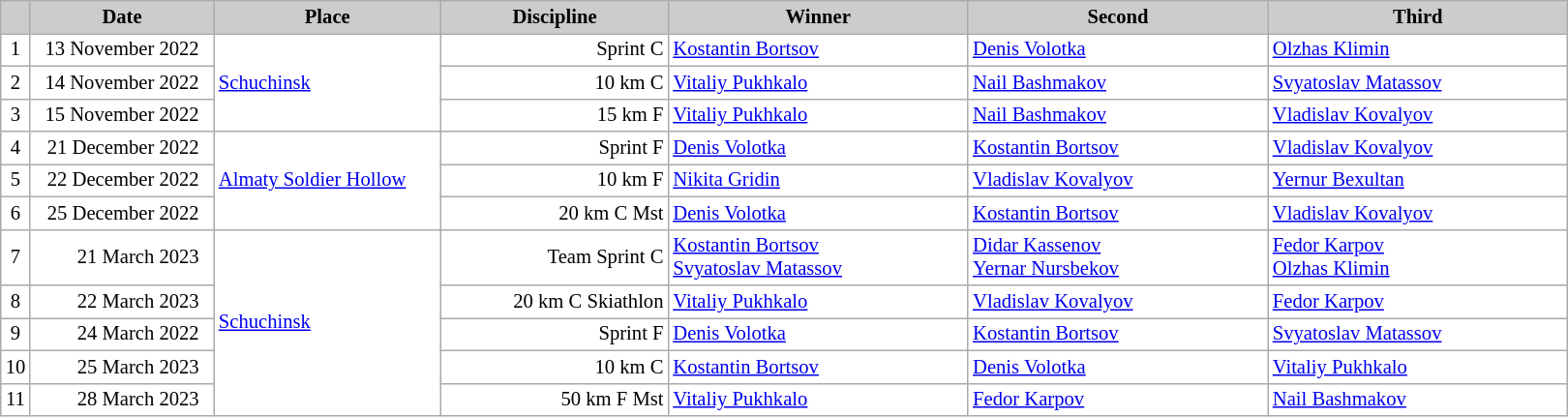<table class="wikitable plainrowheaders" style="background:#fff; font-size:86%; line-height:16px; border:grey solid 1px; border-collapse:collapse;">
<tr style="background:#ccc; text-align:center;">
<th scope="col" style="background:#ccc; width=30 px;"></th>
<th scope="col" style="background:#ccc; width:120px;">Date</th>
<th scope="col" style="background:#ccc; width:150px;">Place</th>
<th scope="col" style="background:#ccc; width:150px;">Discipline</th>
<th scope="col" style="background:#ccc; width:200px;">Winner</th>
<th scope="col" style="background:#ccc; width:200px;">Second</th>
<th scope="col" style="background:#ccc; width:200px;">Third</th>
</tr>
<tr>
<td align=center>1</td>
<td align=right>13 November 2022  </td>
<td rowspan=3> <a href='#'>Schuchinsk</a></td>
<td align=right>Sprint C</td>
<td> <a href='#'>Kostantin Bortsov</a></td>
<td> <a href='#'>Denis Volotka</a></td>
<td> <a href='#'>Olzhas Klimin</a></td>
</tr>
<tr>
<td align=center>2</td>
<td align=right>14 November 2022  </td>
<td align=right>10 km C</td>
<td> <a href='#'>Vitaliy Pukhkalo</a></td>
<td> <a href='#'>Nail Bashmakov</a></td>
<td> <a href='#'>Svyatoslav Matassov</a></td>
</tr>
<tr>
<td align=center>3</td>
<td align=right>15 November 2022  </td>
<td align=right>15 km F</td>
<td> <a href='#'>Vitaliy Pukhkalo</a></td>
<td> <a href='#'>Nail Bashmakov</a></td>
<td> <a href='#'>Vladislav Kovalyov</a></td>
</tr>
<tr>
<td align=center>4</td>
<td align=right>21 December 2022  </td>
<td rowspan=3> <a href='#'>Almaty Soldier Hollow</a></td>
<td align=right>Sprint F</td>
<td> <a href='#'>Denis Volotka</a></td>
<td> <a href='#'>Kostantin Bortsov</a></td>
<td> <a href='#'>Vladislav Kovalyov</a></td>
</tr>
<tr>
<td align=center>5</td>
<td align=right>22 December 2022  </td>
<td align=right>10 km F</td>
<td> <a href='#'>Nikita Gridin</a></td>
<td> <a href='#'>Vladislav Kovalyov</a></td>
<td> <a href='#'>Yernur Bexultan</a></td>
</tr>
<tr>
<td align=center>6</td>
<td align=right>25 December 2022  </td>
<td align=right>20 km C Mst</td>
<td> <a href='#'>Denis Volotka</a></td>
<td> <a href='#'>Kostantin Bortsov</a></td>
<td> <a href='#'>Vladislav Kovalyov</a></td>
</tr>
<tr>
<td align=center>7</td>
<td align=right>21 March 2023  </td>
<td rowspan=5> <a href='#'>Schuchinsk</a></td>
<td align=right>Team Sprint C</td>
<td> <a href='#'>Kostantin Bortsov</a> <br>  <a href='#'>Svyatoslav Matassov</a></td>
<td> <a href='#'>Didar Kassenov</a> <br>  <a href='#'>Yernar Nursbekov</a></td>
<td> <a href='#'>Fedor Karpov</a> <br>  <a href='#'>Olzhas Klimin</a></td>
</tr>
<tr>
<td align=center>8</td>
<td align=right>22 March 2023  </td>
<td align=right>20 km C Skiathlon</td>
<td> <a href='#'>Vitaliy Pukhkalo</a></td>
<td> <a href='#'>Vladislav Kovalyov</a></td>
<td> <a href='#'>Fedor Karpov</a></td>
</tr>
<tr>
<td align=center>9</td>
<td align=right>24 March 2022  </td>
<td align=right>Sprint F</td>
<td> <a href='#'>Denis Volotka</a></td>
<td> <a href='#'>Kostantin Bortsov</a></td>
<td> <a href='#'>Svyatoslav Matassov</a></td>
</tr>
<tr>
<td align=center>10</td>
<td align=right>25 March 2023  </td>
<td align=right>10 km C</td>
<td> <a href='#'>Kostantin Bortsov</a></td>
<td> <a href='#'>Denis Volotka</a></td>
<td> <a href='#'>Vitaliy Pukhkalo</a></td>
</tr>
<tr>
<td align=center>11</td>
<td align=right>28 March 2023  </td>
<td align=right>50 km F Mst</td>
<td> <a href='#'>Vitaliy Pukhkalo</a></td>
<td> <a href='#'>Fedor Karpov</a></td>
<td> <a href='#'>Nail Bashmakov</a></td>
</tr>
</table>
